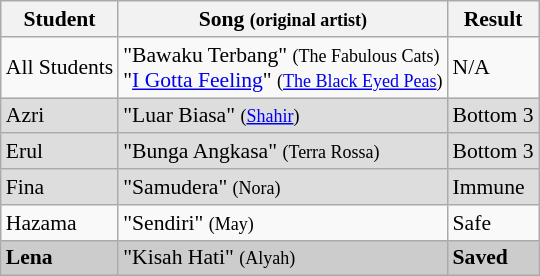<table class="wikitable" style="font-size:90%;">
<tr>
<th>Student</th>
<th>Song <small>(original artist)</small></th>
<th>Result</th>
</tr>
<tr>
<td>All Students</td>
<td>"Bawaku Terbang" <small> (The Fabulous Cats)</small> <br> "<a href='#'>I Gotta Feeling</a>" <small> (<a href='#'>The Black Eyed Peas</a>)</small></td>
<td>N/A</td>
</tr>
<tr style="background:#ddd;">
<td>Azri</td>
<td>"Luar Biasa" <small> (<a href='#'>Shahir</a>)</small></td>
<td>Bottom 3</td>
</tr>
<tr style="background:#ddd;">
<td>Erul</td>
<td>"Bunga Angkasa" <small> (Terra Rossa)</small></td>
<td>Bottom 3</td>
</tr>
<tr style="background:#ddd;">
<td>Fina</td>
<td>"Samudera" <small> (Nora)</small></td>
<td>Immune</td>
</tr>
<tr>
<td>Hazama</td>
<td>"Sendiri" <small> (May)</small></td>
<td>Safe</td>
</tr>
<tr style="background:#ccc;">
<td><strong>Lena</strong></td>
<td>"Kisah Hati" <small> (Alyah)</small></td>
<td><strong>Saved</strong></td>
</tr>
</table>
